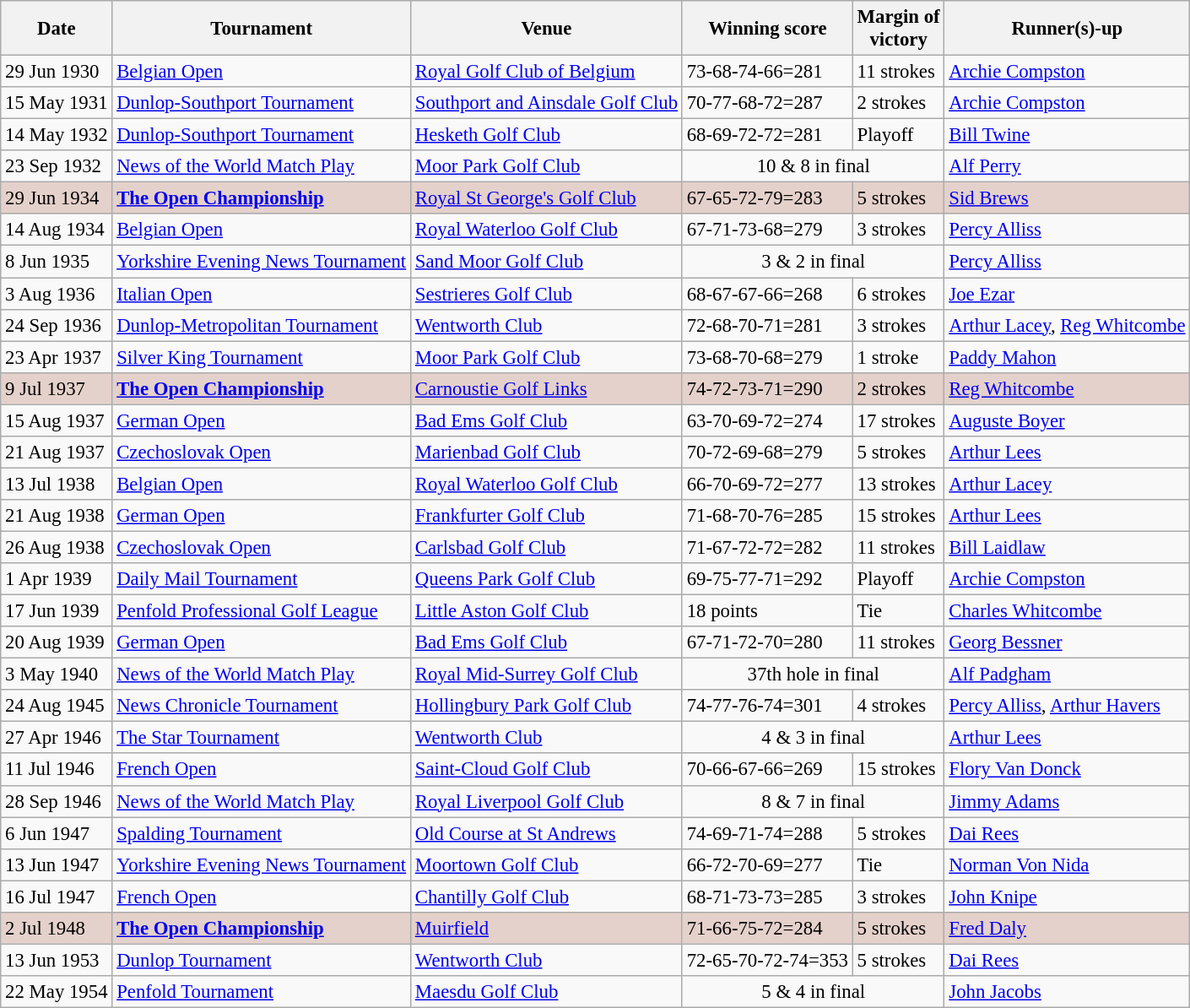<table class="wikitable" style="font-size:95%;">
<tr>
<th>Date</th>
<th>Tournament</th>
<th>Venue</th>
<th>Winning score</th>
<th>Margin of<br>victory</th>
<th>Runner(s)-up</th>
</tr>
<tr>
<td>29 Jun 1930</td>
<td><a href='#'>Belgian Open</a></td>
<td><a href='#'>Royal Golf Club of Belgium</a></td>
<td>73-68-74-66=281</td>
<td>11 strokes</td>
<td> <a href='#'>Archie Compston</a></td>
</tr>
<tr>
<td>15 May 1931</td>
<td><a href='#'>Dunlop-Southport Tournament</a></td>
<td><a href='#'>Southport and Ainsdale Golf Club</a></td>
<td>70-77-68-72=287</td>
<td>2 strokes</td>
<td> <a href='#'>Archie Compston</a></td>
</tr>
<tr>
<td>14 May 1932</td>
<td><a href='#'>Dunlop-Southport Tournament</a></td>
<td><a href='#'>Hesketh Golf Club</a></td>
<td>68-69-72-72=281</td>
<td>Playoff</td>
<td> <a href='#'>Bill Twine</a></td>
</tr>
<tr>
<td>23 Sep 1932</td>
<td><a href='#'>News of the World Match Play</a></td>
<td><a href='#'>Moor Park Golf Club</a></td>
<td colspan=2 align=center>10 & 8 in final</td>
<td> <a href='#'>Alf Perry</a></td>
</tr>
<tr style="background:#e5d1cb;">
<td>29 Jun 1934</td>
<td><strong><a href='#'>The Open Championship</a></strong></td>
<td><a href='#'>Royal St George's Golf Club</a></td>
<td>67-65-72-79=283</td>
<td>5 strokes</td>
<td> <a href='#'>Sid Brews</a></td>
</tr>
<tr>
<td>14 Aug 1934</td>
<td><a href='#'>Belgian Open</a></td>
<td><a href='#'>Royal Waterloo Golf Club</a></td>
<td>67-71-73-68=279</td>
<td>3 strokes</td>
<td> <a href='#'>Percy Alliss</a></td>
</tr>
<tr>
<td>8 Jun 1935</td>
<td><a href='#'>Yorkshire Evening News Tournament</a></td>
<td><a href='#'>Sand Moor Golf Club</a></td>
<td colspan=2 align=center>3 & 2 in final</td>
<td> <a href='#'>Percy Alliss</a></td>
</tr>
<tr>
<td>3 Aug 1936</td>
<td><a href='#'>Italian Open</a></td>
<td><a href='#'>Sestrieres Golf Club</a></td>
<td>68-67-67-66=268</td>
<td>6 strokes</td>
<td> <a href='#'>Joe Ezar</a></td>
</tr>
<tr>
<td>24 Sep 1936</td>
<td><a href='#'>Dunlop-Metropolitan Tournament</a></td>
<td><a href='#'>Wentworth Club</a></td>
<td>72-68-70-71=281</td>
<td>3 strokes</td>
<td> <a href='#'>Arthur Lacey</a>,  <a href='#'>Reg Whitcombe</a></td>
</tr>
<tr>
<td>23 Apr 1937</td>
<td><a href='#'>Silver King Tournament</a></td>
<td><a href='#'>Moor Park Golf Club</a></td>
<td>73-68-70-68=279</td>
<td>1 stroke</td>
<td> <a href='#'>Paddy Mahon</a></td>
</tr>
<tr style="background:#e5d1cb;">
<td>9 Jul 1937</td>
<td><strong><a href='#'>The Open Championship</a></strong></td>
<td><a href='#'>Carnoustie Golf Links</a></td>
<td>74-72-73-71=290</td>
<td>2 strokes</td>
<td> <a href='#'>Reg Whitcombe</a></td>
</tr>
<tr>
<td>15 Aug 1937</td>
<td><a href='#'>German Open</a></td>
<td><a href='#'>Bad Ems Golf Club</a></td>
<td>63-70-69-72=274</td>
<td>17 strokes</td>
<td> <a href='#'>Auguste Boyer</a></td>
</tr>
<tr>
<td>21 Aug 1937</td>
<td><a href='#'>Czechoslovak Open</a></td>
<td><a href='#'>Marienbad Golf Club</a></td>
<td>70-72-69-68=279</td>
<td>5 strokes</td>
<td> <a href='#'>Arthur Lees</a></td>
</tr>
<tr>
<td>13 Jul 1938</td>
<td><a href='#'>Belgian Open</a></td>
<td><a href='#'>Royal Waterloo Golf Club</a></td>
<td>66-70-69-72=277</td>
<td>13 strokes</td>
<td> <a href='#'>Arthur Lacey</a></td>
</tr>
<tr>
<td>21 Aug 1938</td>
<td><a href='#'>German Open</a></td>
<td><a href='#'>Frankfurter Golf Club</a></td>
<td>71-68-70-76=285</td>
<td>15 strokes</td>
<td> <a href='#'>Arthur Lees</a></td>
</tr>
<tr>
<td>26 Aug 1938</td>
<td><a href='#'>Czechoslovak Open</a></td>
<td><a href='#'>Carlsbad Golf Club</a></td>
<td>71-67-72-72=282</td>
<td>11 strokes</td>
<td> <a href='#'>Bill Laidlaw</a></td>
</tr>
<tr>
<td>1 Apr 1939</td>
<td><a href='#'>Daily Mail Tournament</a></td>
<td><a href='#'>Queens Park Golf Club</a></td>
<td>69-75-77-71=292</td>
<td>Playoff</td>
<td> <a href='#'>Archie Compston</a></td>
</tr>
<tr>
<td>17 Jun 1939</td>
<td><a href='#'>Penfold Professional Golf League</a></td>
<td><a href='#'>Little Aston Golf Club</a></td>
<td>18 points</td>
<td>Tie</td>
<td> <a href='#'>Charles Whitcombe</a></td>
</tr>
<tr>
<td>20 Aug 1939</td>
<td><a href='#'>German Open</a></td>
<td><a href='#'>Bad Ems Golf Club</a></td>
<td>67-71-72-70=280</td>
<td>11 strokes</td>
<td> <a href='#'>Georg Bessner</a></td>
</tr>
<tr>
<td>3 May 1940</td>
<td><a href='#'>News of the World Match Play</a></td>
<td><a href='#'>Royal Mid-Surrey Golf Club</a></td>
<td colspan=2 align=center>37th hole in final</td>
<td> <a href='#'>Alf Padgham</a></td>
</tr>
<tr>
<td>24 Aug 1945</td>
<td><a href='#'>News Chronicle Tournament</a></td>
<td><a href='#'>Hollingbury Park Golf Club</a></td>
<td>74-77-76-74=301</td>
<td>4 strokes</td>
<td> <a href='#'>Percy Alliss</a>,  <a href='#'>Arthur Havers</a></td>
</tr>
<tr>
<td>27 Apr 1946</td>
<td><a href='#'>The Star Tournament</a></td>
<td><a href='#'>Wentworth Club</a></td>
<td colspan=2 align=center>4 & 3 in final</td>
<td> <a href='#'>Arthur Lees</a></td>
</tr>
<tr>
<td>11 Jul 1946</td>
<td><a href='#'>French Open</a></td>
<td><a href='#'>Saint-Cloud Golf Club</a></td>
<td>70-66-67-66=269</td>
<td>15 strokes</td>
<td> <a href='#'>Flory Van Donck</a></td>
</tr>
<tr>
<td>28 Sep 1946</td>
<td><a href='#'>News of the World Match Play</a></td>
<td><a href='#'>Royal Liverpool Golf Club</a></td>
<td colspan=2 align=center>8 & 7 in final</td>
<td> <a href='#'>Jimmy Adams</a></td>
</tr>
<tr>
<td>6 Jun 1947</td>
<td><a href='#'>Spalding Tournament</a></td>
<td><a href='#'>Old Course at St Andrews</a></td>
<td>74-69-71-74=288</td>
<td>5 strokes</td>
<td> <a href='#'>Dai Rees</a></td>
</tr>
<tr>
<td>13 Jun 1947</td>
<td><a href='#'>Yorkshire Evening News Tournament</a></td>
<td><a href='#'>Moortown Golf Club</a></td>
<td>66-72-70-69=277</td>
<td>Tie</td>
<td> <a href='#'>Norman Von Nida</a></td>
</tr>
<tr>
<td>16 Jul 1947</td>
<td><a href='#'>French Open</a></td>
<td><a href='#'>Chantilly Golf Club</a></td>
<td>68-71-73-73=285</td>
<td>3 strokes</td>
<td> <a href='#'>John Knipe</a></td>
</tr>
<tr style="background:#e5d1cb;">
<td>2 Jul 1948</td>
<td><strong><a href='#'>The Open Championship</a></strong></td>
<td><a href='#'>Muirfield</a></td>
<td>71-66-75-72=284</td>
<td>5 strokes</td>
<td> <a href='#'>Fred Daly</a></td>
</tr>
<tr>
<td>13 Jun 1953</td>
<td><a href='#'>Dunlop Tournament</a></td>
<td><a href='#'>Wentworth Club</a></td>
<td>72-65-70-72-74=353</td>
<td>5 strokes</td>
<td> <a href='#'>Dai Rees</a></td>
</tr>
<tr>
<td>22 May 1954</td>
<td><a href='#'>Penfold Tournament</a></td>
<td><a href='#'>Maesdu Golf Club</a></td>
<td align=center colspan=2>5 & 4 in final</td>
<td> <a href='#'>John Jacobs</a></td>
</tr>
</table>
